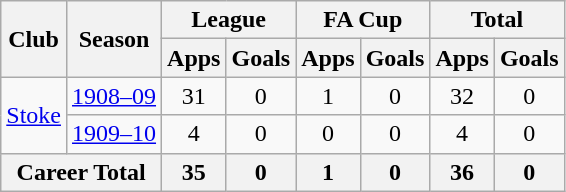<table class="wikitable" style="text-align: center;">
<tr>
<th rowspan="2">Club</th>
<th rowspan="2">Season</th>
<th colspan="2">League</th>
<th colspan="2">FA Cup</th>
<th colspan="2">Total</th>
</tr>
<tr>
<th>Apps</th>
<th>Goals</th>
<th>Apps</th>
<th>Goals</th>
<th>Apps</th>
<th>Goals</th>
</tr>
<tr>
<td rowspan="2"><a href='#'>Stoke</a></td>
<td><a href='#'>1908–09</a></td>
<td>31</td>
<td>0</td>
<td>1</td>
<td>0</td>
<td>32</td>
<td>0</td>
</tr>
<tr>
<td><a href='#'>1909–10</a></td>
<td>4</td>
<td>0</td>
<td>0</td>
<td>0</td>
<td>4</td>
<td>0</td>
</tr>
<tr>
<th colspan="2">Career Total</th>
<th>35</th>
<th>0</th>
<th>1</th>
<th>0</th>
<th>36</th>
<th>0</th>
</tr>
</table>
